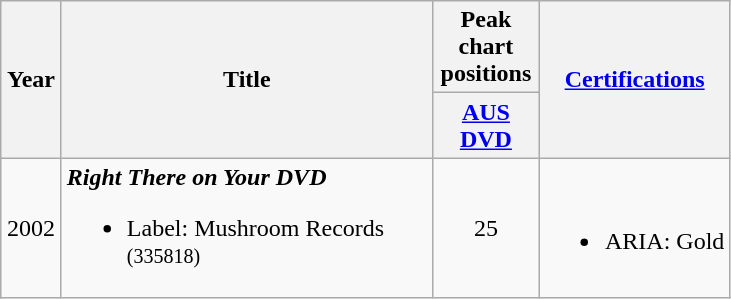<table class="wikitable">
<tr>
<th rowspan="2" width="33">Year</th>
<th rowspan="2" width="240">Title</th>
<th colspan="1">Peak chart positions</th>
<th rowspan="2"><a href='#'>Certifications</a></th>
</tr>
<tr>
<th style="width:4em"><a href='#'>AUS<br>DVD</a></th>
</tr>
<tr>
<td align="center">2002</td>
<td><strong><em>Right There on Your DVD</em></strong><br><ul><li>Label: Mushroom Records <small>(335818)</small></li></ul></td>
<td align="center">25</td>
<td><br><ul><li>ARIA: Gold</li></ul></td>
</tr>
</table>
